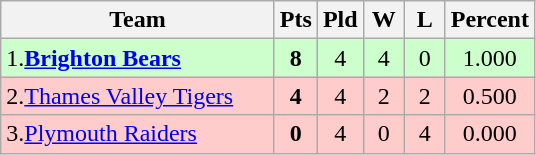<table class="wikitable" style="text-align: center;">
<tr>
<th style="width:175px;">Team</th>
<th style="width:20px;" abbr="Points">Pts</th>
<th style="width:20px;" abbr="Played">Pld</th>
<th style="width:20px;" abbr="Won">W</th>
<th style="width:20px;" abbr="Lost">L</th>
<th style="width:20px;" abbr="Percentage">Percent</th>
</tr>
<tr style="background:#cfc;">
<td style="text-align:left;">1.<strong><a href='#'>Brighton Bears</a></strong></td>
<td><strong>8</strong></td>
<td>4</td>
<td>4</td>
<td>0</td>
<td>1.000</td>
</tr>
<tr style="background:#fcc;">
<td style="text-align:left;">2.<a href='#'>Thames Valley Tigers</a></td>
<td><strong>4</strong></td>
<td>4</td>
<td>2</td>
<td>2</td>
<td>0.500</td>
</tr>
<tr style="background:#fcc;">
<td style="text-align:left;">3.<a href='#'>Plymouth Raiders</a></td>
<td><strong>0</strong></td>
<td>4</td>
<td>0</td>
<td>4</td>
<td>0.000</td>
</tr>
</table>
